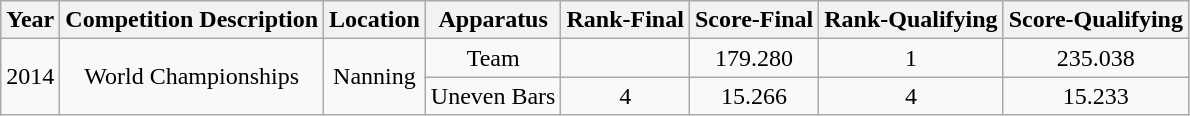<table class="wikitable" style="text-align:center">
<tr>
<th>Year</th>
<th>Competition Description</th>
<th>Location</th>
<th>Apparatus</th>
<th>Rank-Final</th>
<th>Score-Final</th>
<th>Rank-Qualifying</th>
<th>Score-Qualifying</th>
</tr>
<tr>
<td rowspan=6>2014</td>
<td rowspan=6>World Championships</td>
<td rowspan=6>Nanning</td>
<td>Team</td>
<td></td>
<td>179.280</td>
<td>1</td>
<td>235.038</td>
</tr>
<tr>
<td>Uneven Bars</td>
<td>4</td>
<td>15.266</td>
<td>4</td>
<td>15.233</td>
</tr>
</table>
